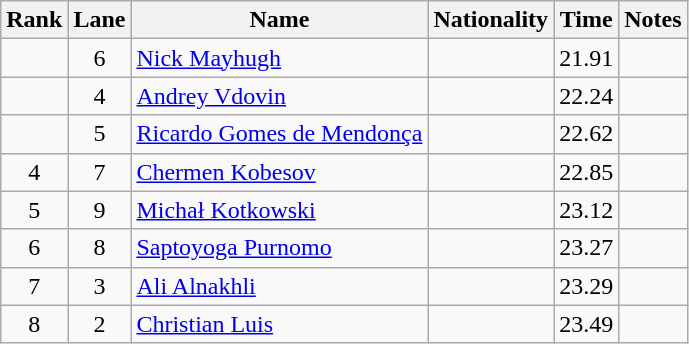<table class="wikitable sortable" style="text-align:center">
<tr>
<th>Rank</th>
<th>Lane</th>
<th>Name</th>
<th>Nationality</th>
<th>Time</th>
<th>Notes</th>
</tr>
<tr>
<td></td>
<td>6</td>
<td align="left"><a href='#'>Nick Mayhugh</a></td>
<td align="left"></td>
<td>21.91</td>
<td><strong></strong></td>
</tr>
<tr>
<td></td>
<td>4</td>
<td align="left"><a href='#'>Andrey Vdovin</a></td>
<td align="left"></td>
<td>22.24</td>
<td></td>
</tr>
<tr>
<td></td>
<td>5</td>
<td align="left"><a href='#'>Ricardo Gomes de Mendonça</a></td>
<td align="left"></td>
<td>22.62</td>
<td></td>
</tr>
<tr>
<td>4</td>
<td>7</td>
<td align="left"><a href='#'>Chermen Kobesov</a></td>
<td align="left"></td>
<td>22.85</td>
<td></td>
</tr>
<tr>
<td>5</td>
<td>9</td>
<td align="left"><a href='#'>Michał Kotkowski</a></td>
<td align="left"></td>
<td>23.12</td>
<td></td>
</tr>
<tr>
<td>6</td>
<td>8</td>
<td align="left"><a href='#'>Saptoyoga Purnomo</a></td>
<td align="left"></td>
<td>23.27</td>
<td></td>
</tr>
<tr>
<td>7</td>
<td>3</td>
<td align="left"><a href='#'>Ali Alnakhli</a></td>
<td align="left"></td>
<td>23.29</td>
<td></td>
</tr>
<tr>
<td>8</td>
<td>2</td>
<td align="left"><a href='#'>Christian Luis</a></td>
<td align="left"></td>
<td>23.49</td>
<td></td>
</tr>
</table>
